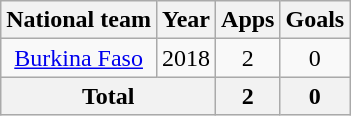<table class="wikitable" style="text-align:center">
<tr>
<th>National team</th>
<th>Year</th>
<th>Apps</th>
<th>Goals</th>
</tr>
<tr>
<td><a href='#'>Burkina Faso</a></td>
<td>2018</td>
<td>2</td>
<td>0</td>
</tr>
<tr>
<th colspan=2>Total</th>
<th>2</th>
<th>0</th>
</tr>
</table>
